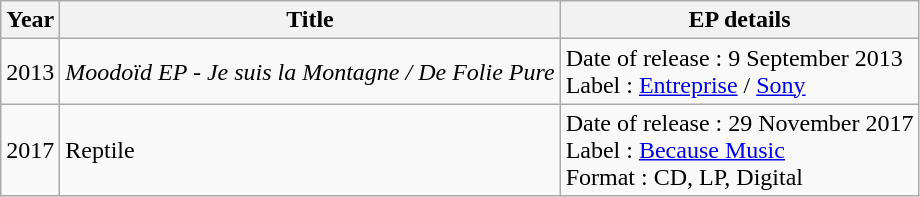<table class="wikitable">
<tr>
<th>Year</th>
<th>Title</th>
<th>EP details</th>
</tr>
<tr>
<td>2013</td>
<td><em>Moodoïd EP - Je suis la Montagne / De Folie Pure</em></td>
<td>Date of release : 9 September 2013<br>Label : <a href='#'>Entreprise</a> / <a href='#'>Sony</a></td>
</tr>
<tr>
<td>2017</td>
<td>Reptile</td>
<td>Date of release : 29 November 2017<br>Label : <a href='#'>Because Music</a><br>Format : CD, LP, Digital</td>
</tr>
</table>
